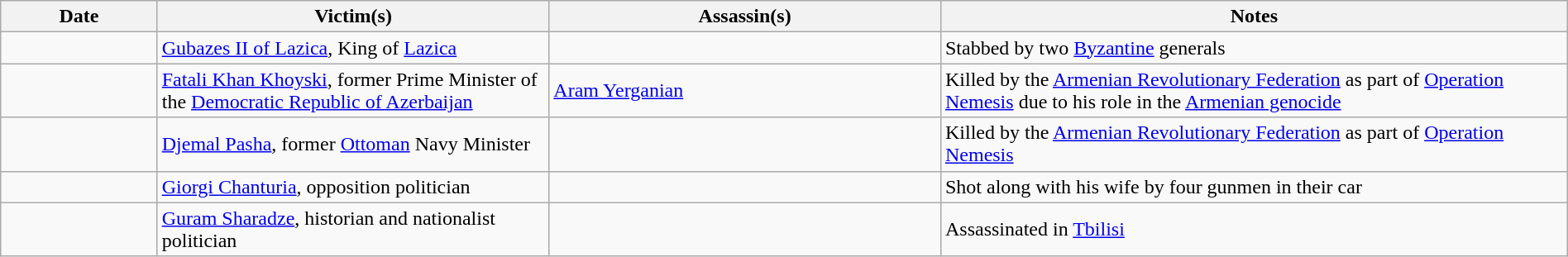<table class="wikitable sortable" style="width:100%">
<tr>
<th style="width:10%">Date</th>
<th style="width:25%">Victim(s)</th>
<th style="width:25%">Assassin(s)</th>
<th style="width:40%">Notes</th>
</tr>
<tr>
<td></td>
<td><a href='#'>Gubazes II of Lazica</a>, King of <a href='#'>Lazica</a></td>
<td></td>
<td>Stabbed by two <a href='#'>Byzantine</a> generals</td>
</tr>
<tr>
<td></td>
<td><a href='#'>Fatali Khan Khoyski</a>, former Prime Minister of the <a href='#'>Democratic Republic of Azerbaijan</a></td>
<td><a href='#'>Aram Yerganian</a></td>
<td>Killed by the <a href='#'>Armenian Revolutionary Federation</a> as part of <a href='#'>Operation Nemesis</a> due to his role in the <a href='#'>Armenian genocide</a></td>
</tr>
<tr>
<td></td>
<td><a href='#'>Djemal Pasha</a>, former <a href='#'>Ottoman</a> Navy Minister</td>
<td></td>
<td>Killed by the <a href='#'>Armenian Revolutionary Federation</a> as part of <a href='#'>Operation Nemesis</a></td>
</tr>
<tr>
<td></td>
<td><a href='#'>Giorgi Chanturia</a>, opposition politician</td>
<td></td>
<td>Shot along with his wife by four gunmen in their car</td>
</tr>
<tr>
<td></td>
<td><a href='#'>Guram Sharadze</a>, historian and nationalist politician</td>
<td></td>
<td>Assassinated in <a href='#'>Tbilisi</a></td>
</tr>
</table>
